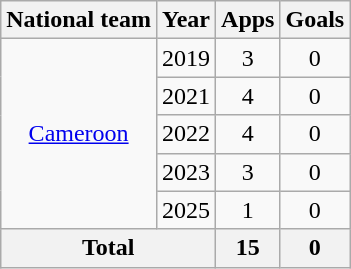<table class=wikitable style=text-align:center>
<tr>
<th>National team</th>
<th>Year</th>
<th>Apps</th>
<th>Goals</th>
</tr>
<tr>
<td rowspan="5"><a href='#'>Cameroon</a></td>
<td>2019</td>
<td>3</td>
<td>0</td>
</tr>
<tr>
<td>2021</td>
<td>4</td>
<td>0</td>
</tr>
<tr>
<td>2022</td>
<td>4</td>
<td>0</td>
</tr>
<tr>
<td>2023</td>
<td>3</td>
<td>0</td>
</tr>
<tr>
<td>2025</td>
<td>1</td>
<td>0</td>
</tr>
<tr>
<th colspan="2">Total</th>
<th>15</th>
<th>0</th>
</tr>
</table>
